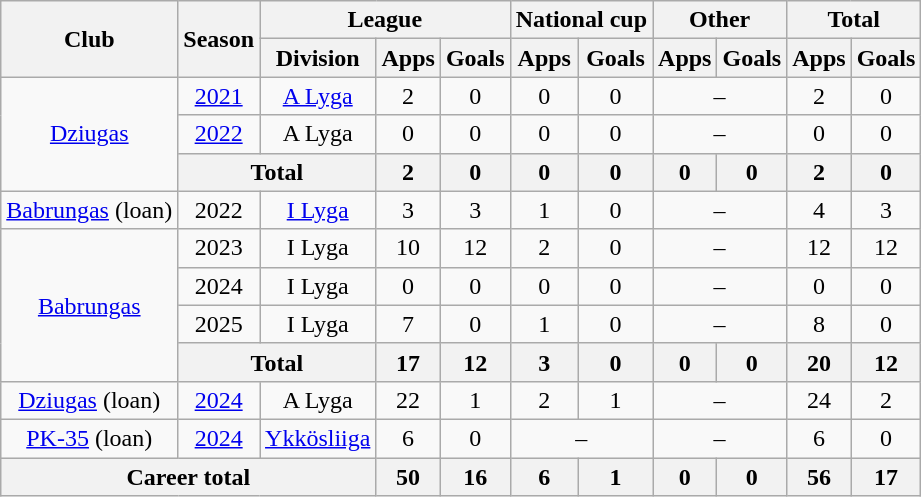<table class="wikitable" style="text-align:center">
<tr>
<th rowspan="2">Club</th>
<th rowspan="2">Season</th>
<th colspan="3">League</th>
<th colspan="2">National cup</th>
<th colspan="2">Other</th>
<th colspan="2">Total</th>
</tr>
<tr>
<th>Division</th>
<th>Apps</th>
<th>Goals</th>
<th>Apps</th>
<th>Goals</th>
<th>Apps</th>
<th>Goals</th>
<th>Apps</th>
<th>Goals</th>
</tr>
<tr>
<td rowspan=3><a href='#'>Dziugas</a></td>
<td><a href='#'>2021</a></td>
<td><a href='#'>A Lyga</a></td>
<td>2</td>
<td>0</td>
<td>0</td>
<td>0</td>
<td colspan=2>–</td>
<td>2</td>
<td>0</td>
</tr>
<tr>
<td><a href='#'>2022</a></td>
<td>A Lyga</td>
<td>0</td>
<td>0</td>
<td>0</td>
<td>0</td>
<td colspan=2>–</td>
<td>0</td>
<td>0</td>
</tr>
<tr>
<th colspan=2>Total</th>
<th>2</th>
<th>0</th>
<th>0</th>
<th>0</th>
<th>0</th>
<th>0</th>
<th>2</th>
<th>0</th>
</tr>
<tr>
<td><a href='#'>Babrungas</a> (loan)</td>
<td>2022</td>
<td><a href='#'>I Lyga</a></td>
<td>3</td>
<td>3</td>
<td>1</td>
<td>0</td>
<td colspan=2>–</td>
<td>4</td>
<td>3</td>
</tr>
<tr>
<td rowspan=4><a href='#'>Babrungas</a></td>
<td>2023</td>
<td>I Lyga</td>
<td>10</td>
<td>12</td>
<td>2</td>
<td>0</td>
<td colspan=2>–</td>
<td>12</td>
<td>12</td>
</tr>
<tr>
<td>2024</td>
<td>I Lyga</td>
<td>0</td>
<td>0</td>
<td>0</td>
<td>0</td>
<td colspan=2>–</td>
<td>0</td>
<td>0</td>
</tr>
<tr>
<td>2025</td>
<td>I Lyga</td>
<td>7</td>
<td>0</td>
<td>1</td>
<td>0</td>
<td colspan=2>–</td>
<td>8</td>
<td>0</td>
</tr>
<tr>
<th colspan=2>Total</th>
<th>17</th>
<th>12</th>
<th>3</th>
<th>0</th>
<th>0</th>
<th>0</th>
<th>20</th>
<th>12</th>
</tr>
<tr>
<td><a href='#'>Dziugas</a> (loan)</td>
<td><a href='#'>2024</a></td>
<td>A Lyga</td>
<td>22</td>
<td>1</td>
<td>2</td>
<td>1</td>
<td colspan=2>–</td>
<td>24</td>
<td>2</td>
</tr>
<tr>
<td><a href='#'>PK-35</a> (loan)</td>
<td><a href='#'>2024</a></td>
<td><a href='#'>Ykkösliiga</a></td>
<td>6</td>
<td>0</td>
<td colspan=2>–</td>
<td colspan=2>–</td>
<td>6</td>
<td>0</td>
</tr>
<tr>
<th colspan="3">Career total</th>
<th>50</th>
<th>16</th>
<th>6</th>
<th>1</th>
<th>0</th>
<th>0</th>
<th>56</th>
<th>17</th>
</tr>
</table>
